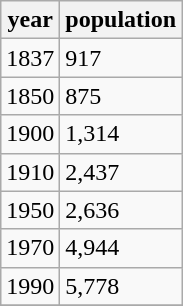<table class="wikitable">
<tr>
<th>year</th>
<th>population</th>
</tr>
<tr>
<td>1837</td>
<td>917</td>
</tr>
<tr>
<td>1850</td>
<td>875</td>
</tr>
<tr>
<td>1900</td>
<td>1,314</td>
</tr>
<tr>
<td>1910</td>
<td>2,437</td>
</tr>
<tr>
<td>1950</td>
<td>2,636</td>
</tr>
<tr>
<td>1970</td>
<td>4,944</td>
</tr>
<tr>
<td>1990</td>
<td>5,778</td>
</tr>
<tr>
</tr>
</table>
